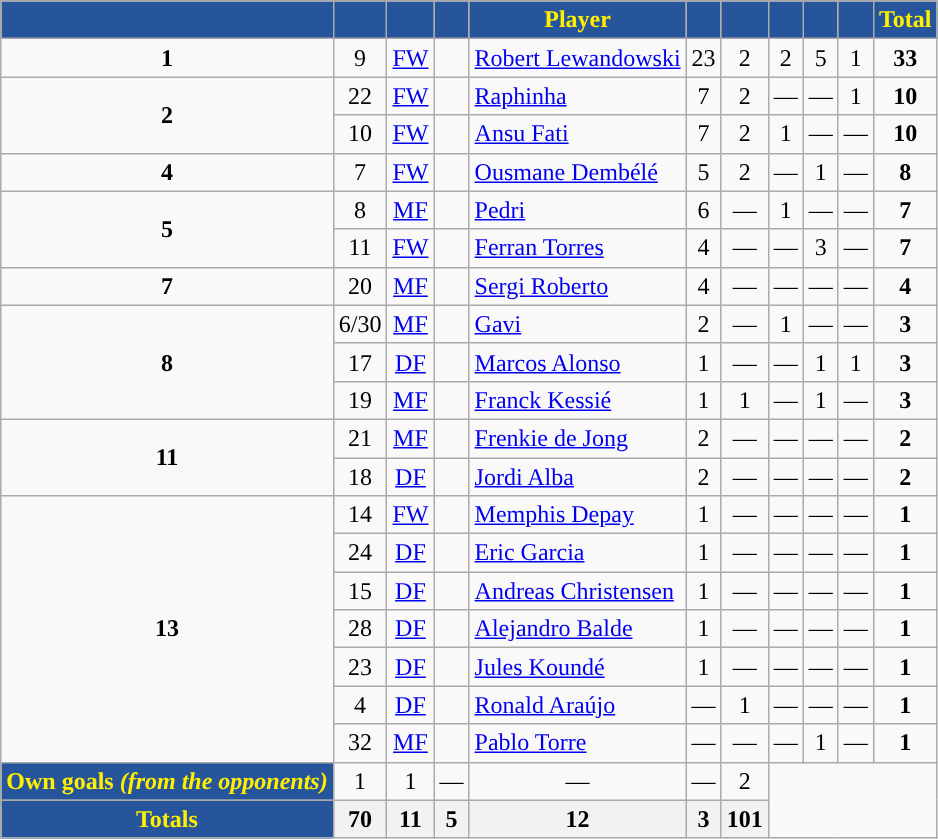<table class="wikitable" style="text-align:center">
<tr>
<th style="background:#26559B; color:#FFF000; "></th>
<th style="background:#26559B; color:#FFF000; "></th>
<th style="background:#26559B; color:#FFF000; "></th>
<th style="background:#26559B; color:#FFF000; "></th>
<th style="background:#26559B; color:#FFF000; ">Player</th>
<th style="background:#26559B; color:#FFF000; "></th>
<th style="background:#26559B; color:#FFF000; "></th>
<th style="background:#26559B; color:#FFF000; "></th>
<th style="background:#26559B; color:#FFF000; "></th>
<th style="background:#26559B; color:#FFF000; "></th>
<th style="background:#26559B; color:#FFF000; ">Total</th>
</tr>
<tr>
<td><strong>1</strong></td>
<td>9</td>
<td><a href='#'>FW</a></td>
<td></td>
<td align=left><a href='#'>Robert Lewandowski</a></td>
<td>23</td>
<td>2</td>
<td>2</td>
<td>5</td>
<td>1</td>
<td><strong>33</strong></td>
</tr>
<tr>
<td rowspan="2"><strong>2</strong></td>
<td>22</td>
<td><a href='#'>FW</a></td>
<td></td>
<td align="left"><a href='#'>Raphinha</a></td>
<td>7</td>
<td>2</td>
<td>—</td>
<td>—</td>
<td>1</td>
<td><strong>10</strong></td>
</tr>
<tr>
<td>10</td>
<td><a href='#'>FW</a></td>
<td></td>
<td align="left"><a href='#'>Ansu Fati</a></td>
<td>7</td>
<td>2</td>
<td>1</td>
<td>—</td>
<td>—</td>
<td><strong>10</strong></td>
</tr>
<tr>
<td><strong>4</strong></td>
<td>7</td>
<td><a href='#'>FW</a></td>
<td></td>
<td align="left"><a href='#'>Ousmane Dembélé</a></td>
<td>5</td>
<td>2</td>
<td>—</td>
<td>1</td>
<td>—</td>
<td><strong>8</strong></td>
</tr>
<tr>
<td rowspan="2"><strong>5</strong></td>
<td>8</td>
<td><a href='#'>MF</a></td>
<td></td>
<td align="left"><a href='#'>Pedri</a></td>
<td>6</td>
<td>—</td>
<td>1</td>
<td>—</td>
<td>—</td>
<td><strong>7</strong></td>
</tr>
<tr>
<td>11</td>
<td><a href='#'>FW</a></td>
<td></td>
<td align="left"><a href='#'>Ferran Torres</a></td>
<td>4</td>
<td>—</td>
<td>—</td>
<td>3</td>
<td>—</td>
<td><strong>7</strong></td>
</tr>
<tr>
<td><strong>7</strong></td>
<td>20</td>
<td><a href='#'>MF</a></td>
<td></td>
<td align="left"><a href='#'>Sergi Roberto</a></td>
<td>4</td>
<td>—</td>
<td>—</td>
<td>—</td>
<td>—</td>
<td><strong>4</strong></td>
</tr>
<tr>
<td rowspan="3"><strong>8</strong></td>
<td>6/30</td>
<td><a href='#'>MF</a></td>
<td></td>
<td align="left"><a href='#'>Gavi</a></td>
<td>2</td>
<td>—</td>
<td>1</td>
<td>—</td>
<td>—</td>
<td><strong>3</strong></td>
</tr>
<tr>
<td>17</td>
<td><a href='#'>DF</a></td>
<td></td>
<td align="left"><a href='#'>Marcos Alonso</a></td>
<td>1</td>
<td>—</td>
<td>—</td>
<td>1</td>
<td>1</td>
<td><strong>3</strong></td>
</tr>
<tr>
<td>19</td>
<td><a href='#'>MF</a></td>
<td></td>
<td align="left"><a href='#'>Franck Kessié</a></td>
<td>1</td>
<td>1</td>
<td>—</td>
<td>1</td>
<td>—</td>
<td><strong>3</strong></td>
</tr>
<tr>
<td rowspan="2"><strong>11</strong></td>
<td>21</td>
<td><a href='#'>MF</a></td>
<td></td>
<td align="left"><a href='#'>Frenkie de Jong</a></td>
<td>2</td>
<td>—</td>
<td>—</td>
<td>—</td>
<td>—</td>
<td><strong>2</strong></td>
</tr>
<tr>
<td>18</td>
<td><a href='#'>DF</a></td>
<td></td>
<td align="left"><a href='#'>Jordi Alba</a></td>
<td>2</td>
<td>—</td>
<td>—</td>
<td>—</td>
<td>—</td>
<td><strong>2</strong></td>
</tr>
<tr>
<td rowspan="7"><strong>13</strong></td>
<td>14</td>
<td><a href='#'>FW</a></td>
<td></td>
<td align="left"><a href='#'>Memphis Depay</a></td>
<td>1</td>
<td>—</td>
<td>—</td>
<td>—</td>
<td>—</td>
<td><strong>1</strong></td>
</tr>
<tr>
<td>24</td>
<td><a href='#'>DF</a></td>
<td></td>
<td align="left"><a href='#'>Eric Garcia</a></td>
<td>1</td>
<td>—</td>
<td>—</td>
<td>—</td>
<td>—</td>
<td><strong>1</strong></td>
</tr>
<tr>
<td>15</td>
<td><a href='#'>DF</a></td>
<td></td>
<td align="left"><a href='#'>Andreas Christensen</a></td>
<td>1</td>
<td>—</td>
<td>—</td>
<td>—</td>
<td>—</td>
<td><strong>1</strong></td>
</tr>
<tr>
<td>28</td>
<td><a href='#'>DF</a></td>
<td></td>
<td align="left"><a href='#'>Alejandro Balde</a></td>
<td>1</td>
<td>—</td>
<td>—</td>
<td>—</td>
<td>—</td>
<td><strong>1</strong></td>
</tr>
<tr>
<td>23</td>
<td><a href='#'>DF</a></td>
<td></td>
<td align="left"><a href='#'>Jules Koundé</a></td>
<td>1</td>
<td>—</td>
<td>—</td>
<td>—</td>
<td>—</td>
<td><strong>1</strong></td>
</tr>
<tr>
<td>4</td>
<td><a href='#'>DF</a></td>
<td></td>
<td align="left"><a href='#'>Ronald Araújo</a></td>
<td>—</td>
<td>1</td>
<td>—</td>
<td>—</td>
<td>—</td>
<td><strong>1</strong></td>
</tr>
<tr>
<td>32</td>
<td><a href='#'>MF</a></td>
<td></td>
<td align=left><a href='#'>Pablo Torre</a></td>
<td>—</td>
<td>—</td>
<td>—</td>
<td>1</td>
<td>—</td>
<td><strong>1</strong></td>
</tr>
<tr>
<td style="background:#26559B; color:#FFF000; "><strong>Own goals <em>(from the opponents)<strong><em></td>
<td>1</td>
<td>1</td>
<td>—</td>
<td>—</td>
<td>—</td>
<td></strong>2<strong></td>
</tr>
<tr>
<th style="background:#26559B; color:#FFF000; "></strong>Totals<strong></th>
<th></strong>70<strong></th>
<th></strong>11<strong></th>
<th></strong>5<strong></th>
<th></strong>12<strong></th>
<th></strong>3<strong></th>
<th></strong>101<strong></th>
</tr>
</table>
